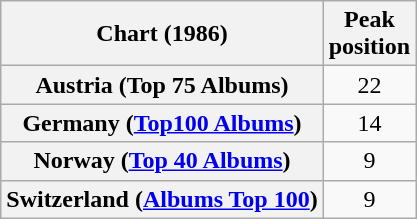<table class="wikitable sortable plainrowheaders">
<tr>
<th scope="col">Chart (1986)</th>
<th scope="col">Peak<br>position</th>
</tr>
<tr>
<th scope="row">Austria (Top 75 Albums)</th>
<td style="text-align:center;">22</td>
</tr>
<tr>
<th scope="row">Germany (<a href='#'>Top100 Albums</a>)</th>
<td style="text-align:center;">14</td>
</tr>
<tr>
<th scope="row">Norway (<a href='#'>Top 40 Albums</a>)</th>
<td style="text-align:center;">9</td>
</tr>
<tr>
<th scope="row">Switzerland (<a href='#'>Albums Top 100</a>)</th>
<td style="text-align:center;">9</td>
</tr>
</table>
